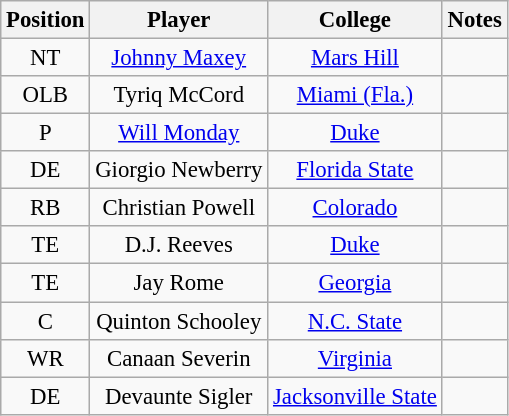<table class="wikitable" style="font-size: 95%; text-align: center;">
<tr>
<th>Position</th>
<th>Player</th>
<th>College</th>
<th>Notes</th>
</tr>
<tr>
<td>NT</td>
<td><a href='#'>Johnny Maxey</a></td>
<td><a href='#'>Mars Hill</a></td>
<td></td>
</tr>
<tr>
<td>OLB</td>
<td>Tyriq McCord</td>
<td><a href='#'>Miami (Fla.)</a></td>
<td></td>
</tr>
<tr>
<td>P</td>
<td><a href='#'>Will Monday</a></td>
<td><a href='#'>Duke</a></td>
<td></td>
</tr>
<tr>
<td>DE</td>
<td>Giorgio Newberry</td>
<td><a href='#'>Florida State</a></td>
<td></td>
</tr>
<tr>
<td>RB</td>
<td>Christian Powell</td>
<td><a href='#'>Colorado</a></td>
<td></td>
</tr>
<tr>
<td>TE</td>
<td>D.J. Reeves</td>
<td><a href='#'>Duke</a></td>
<td></td>
</tr>
<tr>
<td>TE</td>
<td>Jay Rome</td>
<td><a href='#'>Georgia</a></td>
<td></td>
</tr>
<tr>
<td>C</td>
<td>Quinton Schooley</td>
<td><a href='#'>N.C. State</a></td>
<td></td>
</tr>
<tr>
<td>WR</td>
<td>Canaan Severin</td>
<td><a href='#'>Virginia</a></td>
<td></td>
</tr>
<tr>
<td>DE</td>
<td>Devaunte Sigler</td>
<td><a href='#'>Jacksonville State</a></td>
<td></td>
</tr>
</table>
